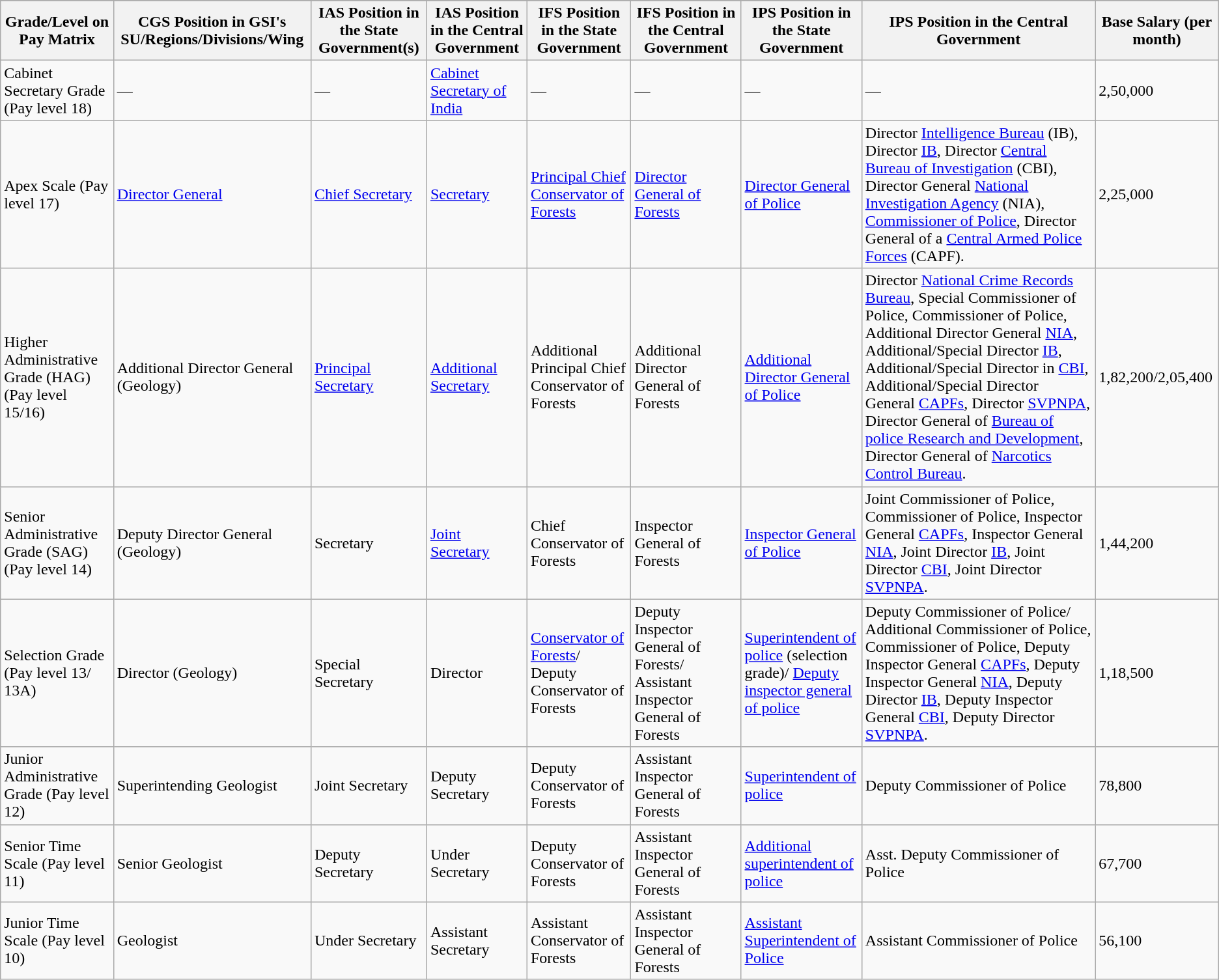<table class="wikitable">
<tr>
</tr>
<tr>
<th>Grade/Level on Pay Matrix</th>
<th>CGS Position in GSI's SU/Regions/Divisions/Wing</th>
<th>IAS Position in the State Government(s)</th>
<th>IAS Position in the Central Government</th>
<th>IFS Position in the State Government</th>
<th>IFS Position in the Central Government</th>
<th>IPS Position in the State Government</th>
<th>IPS Position in the Central Government</th>
<th>Base Salary (per month)</th>
</tr>
<tr>
<td>Cabinet Secretary Grade (Pay level 18)</td>
<td>—</td>
<td>—</td>
<td><a href='#'>Cabinet Secretary of India</a></td>
<td>—</td>
<td>—</td>
<td>—</td>
<td>—</td>
<td>2,50,000</td>
</tr>
<tr>
<td>Apex Scale (Pay level 17)</td>
<td><a href='#'>Director General</a></td>
<td><a href='#'>Chief Secretary</a></td>
<td><a href='#'>Secretary</a></td>
<td><a href='#'>Principal Chief Conservator of Forests</a></td>
<td><a href='#'>Director General of Forests</a></td>
<td><a href='#'>Director General of Police</a></td>
<td>Director <a href='#'>Intelligence Bureau</a> (IB), Director <a href='#'>IB</a>, Director <a href='#'>Central Bureau of Investigation</a> (CBI), Director General <a href='#'>National Investigation Agency</a> (NIA), <a href='#'>Commissioner of Police</a>, Director General of a <a href='#'>Central Armed Police Forces</a> (CAPF).</td>
<td>2,25,000</td>
</tr>
<tr>
<td>Higher Administrative Grade (HAG) (Pay level 15/16)</td>
<td>Additional Director General (Geology)</td>
<td><a href='#'>Principal Secretary</a></td>
<td><a href='#'>Additional Secretary</a></td>
<td>Additional Principal Chief Conservator of Forests</td>
<td>Additional Director General of Forests</td>
<td><a href='#'>Additional Director General of Police</a></td>
<td>Director <a href='#'>National Crime Records Bureau</a>, Special Commissioner of Police, Commissioner of Police, Additional Director General <a href='#'>NIA</a>, Additional/Special Director <a href='#'>IB</a>, Additional/Special Director in <a href='#'>CBI</a>, Additional/Special Director General <a href='#'>CAPFs</a>, Director <a href='#'>SVPNPA</a>, Director General of <a href='#'>Bureau of police Research and Development</a>, Director General of <a href='#'>Narcotics Control Bureau</a>.</td>
<td>1,82,200/2,05,400</td>
</tr>
<tr>
<td>Senior Administrative Grade (SAG) (Pay level 14)</td>
<td>Deputy Director General (Geology)</td>
<td>Secretary</td>
<td><a href='#'>Joint Secretary</a></td>
<td>Chief Conservator of Forests</td>
<td>Inspector General of Forests</td>
<td><a href='#'>Inspector General of Police</a></td>
<td>Joint Commissioner of Police, Commissioner of Police, Inspector General <a href='#'>CAPFs</a>, Inspector General <a href='#'>NIA</a>, Joint Director <a href='#'>IB</a>, Joint Director <a href='#'>CBI</a>, Joint Director <a href='#'>SVPNPA</a>.</td>
<td>1,44,200</td>
</tr>
<tr>
<td>Selection Grade (Pay level 13/ 13A)</td>
<td>Director (Geology)</td>
<td>Special Secretary</td>
<td>Director</td>
<td><a href='#'>Conservator of Forests</a>/ Deputy Conservator of Forests</td>
<td>Deputy Inspector General of Forests/ Assistant Inspector General of Forests</td>
<td><a href='#'>Superintendent of police</a> (selection grade)/ <a href='#'>Deputy inspector general of police</a></td>
<td>Deputy Commissioner of Police/ Additional Commissioner of Police, Commissioner of Police, Deputy Inspector General <a href='#'>CAPFs</a>, Deputy Inspector General <a href='#'>NIA</a>, Deputy Director <a href='#'>IB</a>, Deputy Inspector General <a href='#'>CBI</a>, Deputy Director <a href='#'>SVPNPA</a>.</td>
<td>1,18,500</td>
</tr>
<tr>
<td>Junior Administrative Grade (Pay level 12)</td>
<td>Superintending Geologist</td>
<td>Joint Secretary</td>
<td>Deputy Secretary</td>
<td>Deputy Conservator of Forests</td>
<td>Assistant Inspector General of Forests</td>
<td><a href='#'>Superintendent of police</a></td>
<td>Deputy Commissioner of Police</td>
<td>78,800</td>
</tr>
<tr>
<td>Senior Time Scale (Pay level 11)</td>
<td>Senior Geologist</td>
<td>Deputy Secretary</td>
<td>Under Secretary</td>
<td>Deputy Conservator of Forests</td>
<td>Assistant Inspector General of Forests</td>
<td><a href='#'>Additional superintendent of police</a></td>
<td>Asst. Deputy Commissioner of Police</td>
<td>67,700</td>
</tr>
<tr>
<td>Junior Time Scale (Pay level 10)</td>
<td>Geologist</td>
<td>Under Secretary</td>
<td>Assistant Secretary</td>
<td>Assistant Conservator of Forests</td>
<td>Assistant Inspector General of Forests</td>
<td><a href='#'>Assistant Superintendent of Police</a></td>
<td>Assistant Commissioner of Police</td>
<td>56,100</td>
</tr>
</table>
